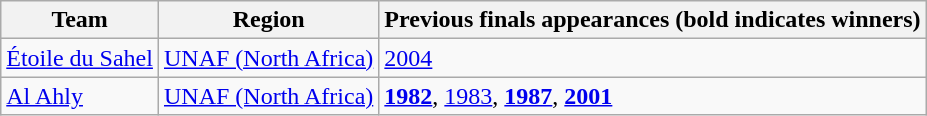<table class="wikitable">
<tr>
<th>Team</th>
<th>Region</th>
<th>Previous finals appearances (bold indicates winners)</th>
</tr>
<tr>
<td> <a href='#'>Étoile du Sahel</a></td>
<td><a href='#'>UNAF (North Africa)</a></td>
<td><a href='#'>2004</a></td>
</tr>
<tr>
<td> <a href='#'>Al Ahly</a></td>
<td><a href='#'>UNAF (North Africa)</a></td>
<td><strong><a href='#'>1982</a></strong>, <a href='#'>1983</a>, <strong><a href='#'>1987</a></strong>, <strong><a href='#'>2001</a></strong></td>
</tr>
</table>
